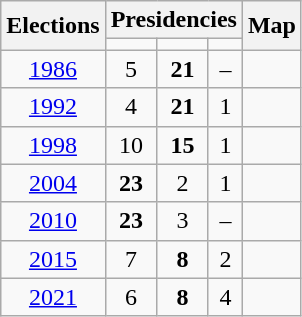<table class="wikitable centre" style="text-align:center">
<tr>
<th rowspan="2">Elections</th>
<th colspan="3">Presidencies</th>
<th rowspan="2">Map</th>
</tr>
<tr>
<td></td>
<td></td>
<td></td>
</tr>
<tr>
<td><a href='#'>1986</a></td>
<td>5</td>
<td><strong>21</strong></td>
<td>–</td>
<td></td>
</tr>
<tr>
<td><a href='#'>1992</a></td>
<td>4</td>
<td><strong>21</strong></td>
<td>1</td>
<td></td>
</tr>
<tr>
<td><a href='#'>1998</a></td>
<td>10</td>
<td><strong>15</strong></td>
<td>1</td>
<td></td>
</tr>
<tr>
<td><a href='#'>2004</a></td>
<td><strong>23</strong></td>
<td>2</td>
<td>1</td>
<td></td>
</tr>
<tr>
<td><a href='#'>2010</a></td>
<td><strong>23</strong></td>
<td>3</td>
<td>–</td>
<td></td>
</tr>
<tr>
<td><a href='#'>2015</a></td>
<td>7</td>
<td><strong>8</strong></td>
<td>2</td>
<td></td>
</tr>
<tr>
<td><a href='#'>2021</a></td>
<td>6</td>
<td><strong>8</strong></td>
<td>4</td>
<td></td>
</tr>
</table>
